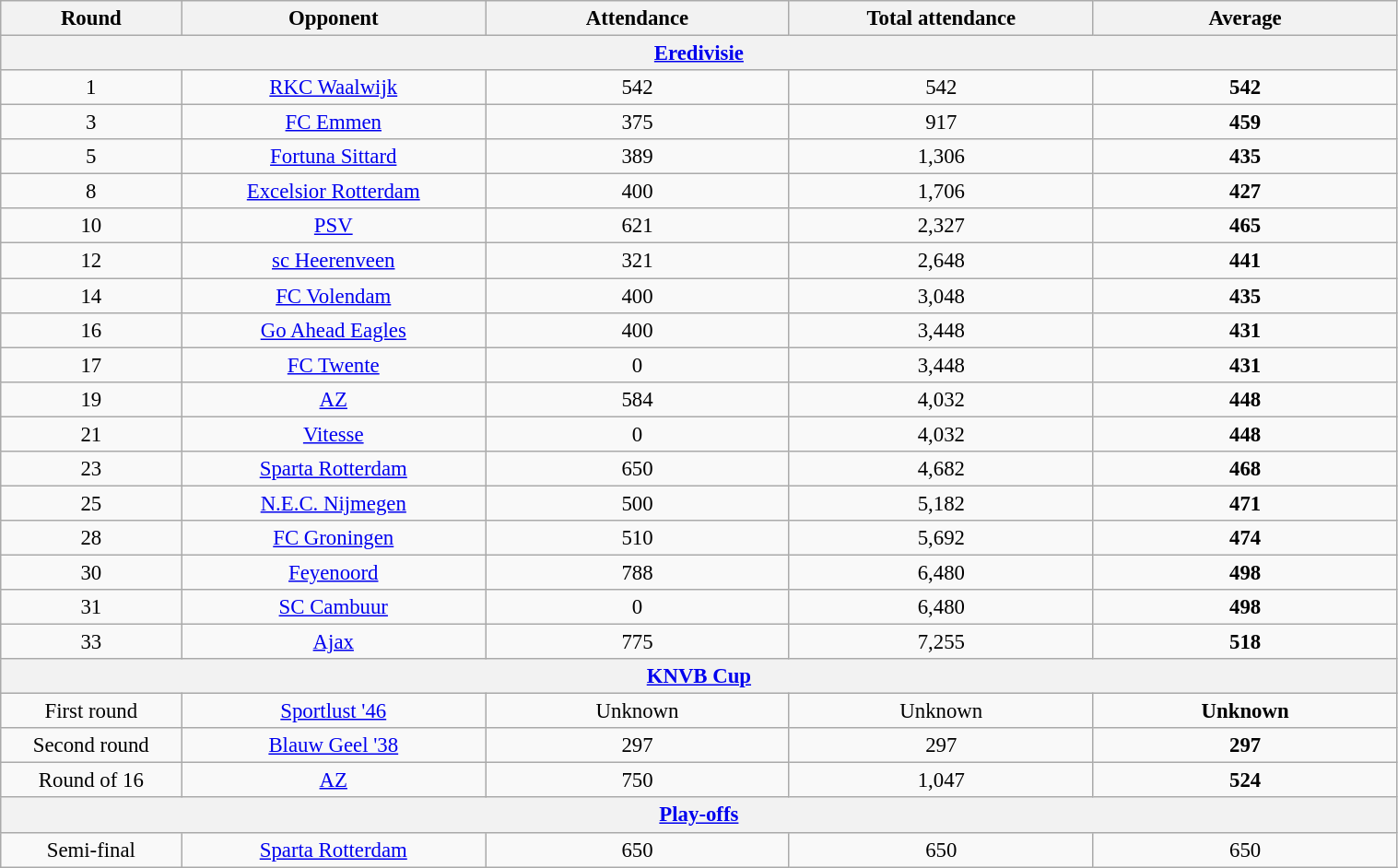<table class="wikitable" style="text-align: center; font-size: 95%; width: 80%;">
<tr>
<th style="width: 10px;">Round</th>
<th style="width: 80px;">Opponent</th>
<th style="width: 80px;">Attendance</th>
<th style="width: 80px;">Total attendance</th>
<th style="width: 80px;">Average</th>
</tr>
<tr>
<th colspan="5" align="center"><a href='#'><strong>Eredivisie</strong></a></th>
</tr>
<tr>
<td align="center">1</td>
<td align="center"><a href='#'>RKC Waalwijk</a></td>
<td align="center">542</td>
<td align="center">542</td>
<td align="center"><strong>542</strong></td>
</tr>
<tr>
<td align="center">3</td>
<td align="center"><a href='#'>FC Emmen</a></td>
<td align="center">375</td>
<td align="center">917</td>
<td align="center"><strong>459</strong></td>
</tr>
<tr>
<td align="center">5</td>
<td align="center"><a href='#'>Fortuna Sittard</a></td>
<td align="center">389</td>
<td align="center">1,306</td>
<td align="center"><strong>435</strong></td>
</tr>
<tr>
<td align="center">8</td>
<td align="center"><a href='#'>Excelsior Rotterdam</a></td>
<td align="center">400</td>
<td align="center">1,706</td>
<td align="center"><strong>427</strong></td>
</tr>
<tr>
<td align="center">10</td>
<td align="center"><a href='#'>PSV</a></td>
<td align="center">621</td>
<td align="center">2,327</td>
<td align="center"><strong>465</strong></td>
</tr>
<tr>
<td align="center">12</td>
<td align="center"><a href='#'>sc Heerenveen</a></td>
<td align="center">321</td>
<td align="center">2,648</td>
<td align="center"><strong>441</strong></td>
</tr>
<tr>
<td align="center">14</td>
<td align="center"><a href='#'>FC Volendam</a></td>
<td align="center">400</td>
<td align="center">3,048</td>
<td align="center"><strong>435</strong></td>
</tr>
<tr>
<td align="center">16</td>
<td align="center"><a href='#'>Go Ahead Eagles</a></td>
<td align="center">400</td>
<td align="center">3,448</td>
<td align="center"><strong>431</strong></td>
</tr>
<tr>
<td align="center">17</td>
<td align="center"><a href='#'>FC Twente</a></td>
<td align="center">0</td>
<td align="center">3,448</td>
<td align="center"><strong>431</strong></td>
</tr>
<tr>
<td align="center">19</td>
<td align="center"><a href='#'>AZ</a></td>
<td align="center">584</td>
<td align="center">4,032</td>
<td align="center"><strong>448</strong></td>
</tr>
<tr>
<td align="center">21</td>
<td align="center"><a href='#'>Vitesse</a></td>
<td align="center">0</td>
<td align="center">4,032</td>
<td align="center"><strong>448</strong></td>
</tr>
<tr>
<td align="center">23</td>
<td align="center"><a href='#'>Sparta Rotterdam</a></td>
<td align="center">650</td>
<td align="center">4,682</td>
<td align="center"><strong>468</strong></td>
</tr>
<tr>
<td align="center">25</td>
<td align="center"><a href='#'>N.E.C. Nijmegen</a></td>
<td align="center">500</td>
<td align="center">5,182</td>
<td align="center"><strong>471</strong></td>
</tr>
<tr>
<td align="center">28</td>
<td align="center"><a href='#'>FC Groningen</a></td>
<td align="center">510</td>
<td align="center">5,692</td>
<td align="center"><strong>474</strong></td>
</tr>
<tr>
<td align="center">30</td>
<td align="center"><a href='#'>Feyenoord</a></td>
<td align="center">788</td>
<td align="center">6,480</td>
<td align="center"><strong>498</strong></td>
</tr>
<tr>
<td align="center">31</td>
<td align="center"><a href='#'>SC Cambuur</a></td>
<td align="center">0</td>
<td align="center">6,480</td>
<td align="center"><strong>498</strong></td>
</tr>
<tr>
<td align="center">33</td>
<td align="center"><a href='#'>Ajax</a></td>
<td align="center">775</td>
<td align="center">7,255</td>
<td align="center"><strong>518</strong></td>
</tr>
<tr>
<th colspan="5"><a href='#'><strong>KNVB Cup</strong></a></th>
</tr>
<tr>
<td align="center">First round</td>
<td align="center"><a href='#'>Sportlust '46</a></td>
<td align="center">Unknown</td>
<td align="center">Unknown</td>
<td align="center"><strong>Unknown</strong></td>
</tr>
<tr>
<td align="center">Second round</td>
<td align="center"><a href='#'>Blauw Geel '38</a></td>
<td align="center">297</td>
<td align="center">297</td>
<td align="center"><strong>297</strong></td>
</tr>
<tr>
<td align="center">Round of 16</td>
<td align="center"><a href='#'>AZ</a></td>
<td align="center">750</td>
<td align="center">1,047</td>
<td align="center"><strong>524</strong></td>
</tr>
<tr>
<th colspan="5"><a href='#'><strong>Play-offs</strong></a></th>
</tr>
<tr>
<td align="center">Semi-final</td>
<td align="center"><a href='#'>Sparta Rotterdam</a></td>
<td align="center">650</td>
<td align="center">650</td>
<td align="center">650</td>
</tr>
</table>
